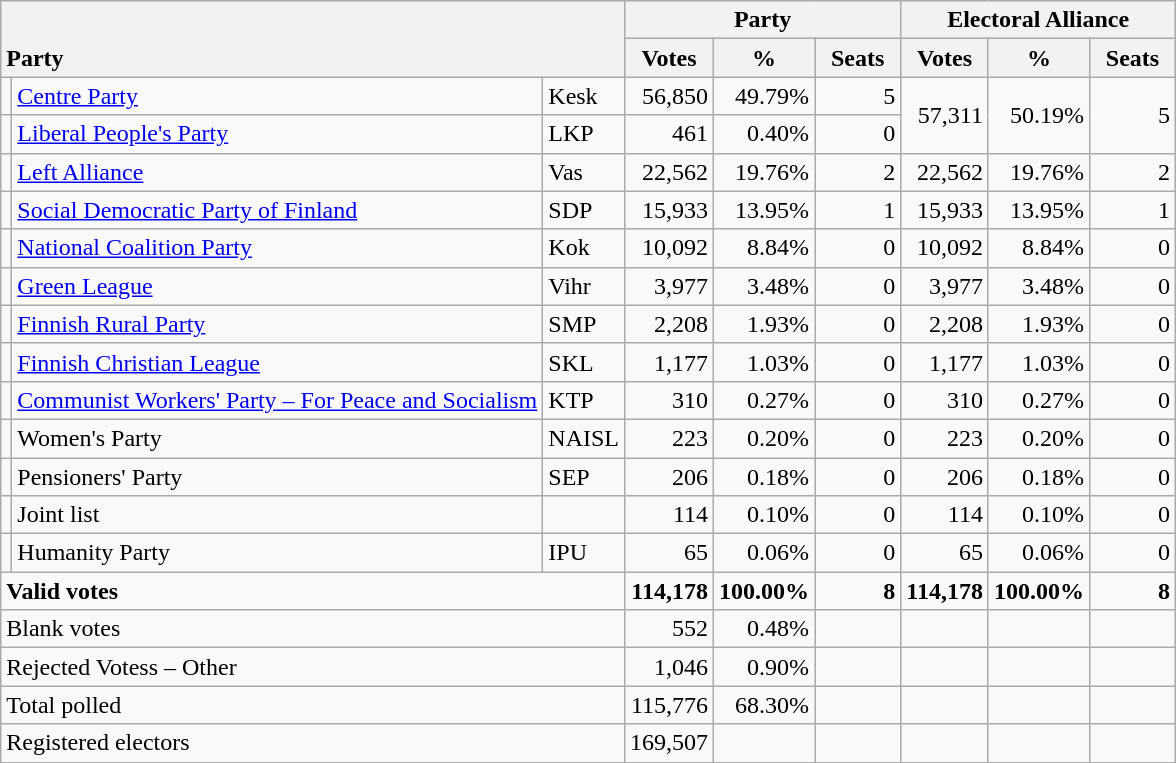<table class="wikitable" border="1" style="text-align:right;">
<tr>
<th style="text-align:left;" valign=bottom rowspan=2 colspan=3>Party</th>
<th colspan=3>Party</th>
<th colspan=3>Electoral Alliance</th>
</tr>
<tr>
<th align=center valign=bottom width="50">Votes</th>
<th align=center valign=bottom width="50">%</th>
<th align=center valign=bottom width="50">Seats</th>
<th align=center valign=bottom width="50">Votes</th>
<th align=center valign=bottom width="50">%</th>
<th align=center valign=bottom width="50">Seats</th>
</tr>
<tr>
<td></td>
<td align=left><a href='#'>Centre Party</a></td>
<td align=left>Kesk</td>
<td>56,850</td>
<td>49.79%</td>
<td>5</td>
<td rowspan=2>57,311</td>
<td rowspan=2>50.19%</td>
<td rowspan=2>5</td>
</tr>
<tr>
<td></td>
<td align=left><a href='#'>Liberal People's Party</a></td>
<td align=left>LKP</td>
<td>461</td>
<td>0.40%</td>
<td>0</td>
</tr>
<tr>
<td></td>
<td align=left><a href='#'>Left Alliance</a></td>
<td align=left>Vas</td>
<td>22,562</td>
<td>19.76%</td>
<td>2</td>
<td>22,562</td>
<td>19.76%</td>
<td>2</td>
</tr>
<tr>
<td></td>
<td align=left style="white-space: nowrap;"><a href='#'>Social Democratic Party of Finland</a></td>
<td align=left>SDP</td>
<td>15,933</td>
<td>13.95%</td>
<td>1</td>
<td>15,933</td>
<td>13.95%</td>
<td>1</td>
</tr>
<tr>
<td></td>
<td align=left><a href='#'>National Coalition Party</a></td>
<td align=left>Kok</td>
<td>10,092</td>
<td>8.84%</td>
<td>0</td>
<td>10,092</td>
<td>8.84%</td>
<td>0</td>
</tr>
<tr>
<td></td>
<td align=left><a href='#'>Green League</a></td>
<td align=left>Vihr</td>
<td>3,977</td>
<td>3.48%</td>
<td>0</td>
<td>3,977</td>
<td>3.48%</td>
<td>0</td>
</tr>
<tr>
<td></td>
<td align=left><a href='#'>Finnish Rural Party</a></td>
<td align=left>SMP</td>
<td>2,208</td>
<td>1.93%</td>
<td>0</td>
<td>2,208</td>
<td>1.93%</td>
<td>0</td>
</tr>
<tr>
<td></td>
<td align=left><a href='#'>Finnish Christian League</a></td>
<td align=left>SKL</td>
<td>1,177</td>
<td>1.03%</td>
<td>0</td>
<td>1,177</td>
<td>1.03%</td>
<td>0</td>
</tr>
<tr>
<td></td>
<td align=left><a href='#'>Communist Workers' Party – For Peace and Socialism</a></td>
<td align=left>KTP</td>
<td>310</td>
<td>0.27%</td>
<td>0</td>
<td>310</td>
<td>0.27%</td>
<td>0</td>
</tr>
<tr>
<td></td>
<td align=left>Women's Party</td>
<td align=left>NAISL</td>
<td>223</td>
<td>0.20%</td>
<td>0</td>
<td>223</td>
<td>0.20%</td>
<td>0</td>
</tr>
<tr>
<td></td>
<td align=left>Pensioners' Party</td>
<td align=left>SEP</td>
<td>206</td>
<td>0.18%</td>
<td>0</td>
<td>206</td>
<td>0.18%</td>
<td>0</td>
</tr>
<tr>
<td></td>
<td align=left>Joint list</td>
<td align=left></td>
<td>114</td>
<td>0.10%</td>
<td>0</td>
<td>114</td>
<td>0.10%</td>
<td>0</td>
</tr>
<tr>
<td></td>
<td align=left>Humanity Party</td>
<td align=left>IPU</td>
<td>65</td>
<td>0.06%</td>
<td>0</td>
<td>65</td>
<td>0.06%</td>
<td>0</td>
</tr>
<tr style="font-weight:bold">
<td align=left colspan=3>Valid votes</td>
<td>114,178</td>
<td>100.00%</td>
<td>8</td>
<td>114,178</td>
<td>100.00%</td>
<td>8</td>
</tr>
<tr>
<td align=left colspan=3>Blank votes</td>
<td>552</td>
<td>0.48%</td>
<td></td>
<td></td>
<td></td>
<td></td>
</tr>
<tr>
<td align=left colspan=3>Rejected Votess – Other</td>
<td>1,046</td>
<td>0.90%</td>
<td></td>
<td></td>
<td></td>
<td></td>
</tr>
<tr>
<td align=left colspan=3>Total polled</td>
<td>115,776</td>
<td>68.30%</td>
<td></td>
<td></td>
<td></td>
<td></td>
</tr>
<tr>
<td align=left colspan=3>Registered electors</td>
<td>169,507</td>
<td></td>
<td></td>
<td></td>
<td></td>
<td></td>
</tr>
</table>
